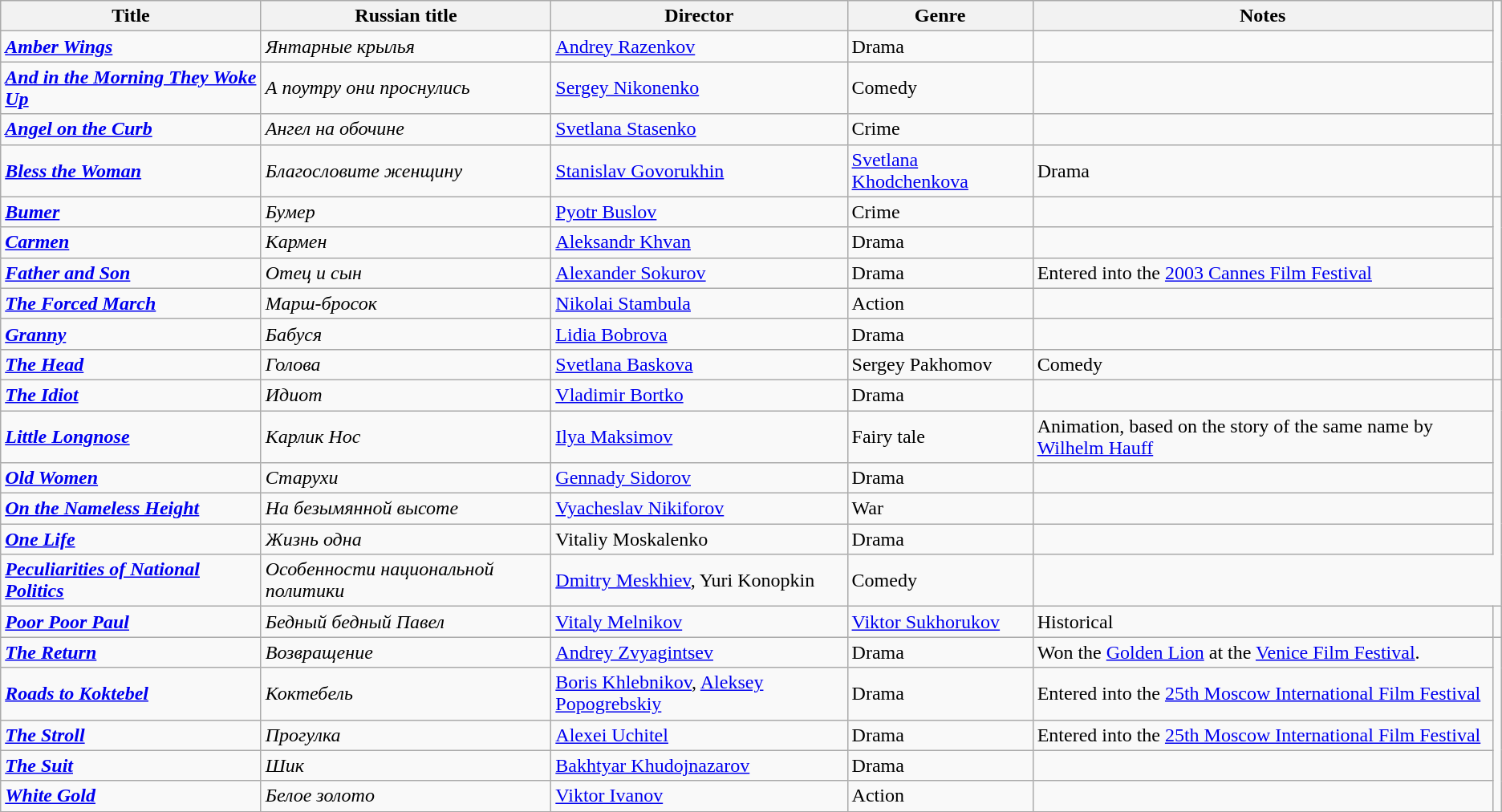<table class="wikitable sortable">
<tr>
<th>Title</th>
<th>Russian title</th>
<th>Director</th>
<th>Genre</th>
<th>Notes</th>
</tr>
<tr>
<td><strong><em><a href='#'>Amber Wings</a></em></strong></td>
<td><em>Янтарные крылья</em></td>
<td><a href='#'>Andrey Razenkov</a></td>
<td>Drama</td>
<td></td>
</tr>
<tr>
<td><strong><em><a href='#'>And in the Morning They Woke Up</a></em></strong></td>
<td><em>А поутру они проснулись</em></td>
<td><a href='#'>Sergey Nikonenko</a></td>
<td>Comedy</td>
<td></td>
</tr>
<tr>
<td><strong><em><a href='#'>Angel on the Curb</a></em></strong></td>
<td><em>Ангел на обочине</em></td>
<td><a href='#'>Svetlana Stasenko</a></td>
<td>Crime</td>
<td></td>
</tr>
<tr>
<td><strong><em><a href='#'>Bless the Woman</a></em></strong></td>
<td><em>Благословите женщину</em></td>
<td><a href='#'>Stanislav Govorukhin</a></td>
<td><a href='#'>Svetlana Khodchenkova</a></td>
<td>Drama</td>
<td></td>
</tr>
<tr>
<td><strong><em><a href='#'>Bumer</a></em></strong></td>
<td><em>Бумер</em></td>
<td><a href='#'>Pyotr Buslov</a></td>
<td>Crime</td>
<td></td>
</tr>
<tr>
<td><strong><em><a href='#'>Carmen</a></em></strong></td>
<td><em>Кармен</em></td>
<td><a href='#'>Aleksandr Khvan</a></td>
<td>Drama</td>
<td></td>
</tr>
<tr>
<td><strong><em><a href='#'>Father and Son</a></em></strong></td>
<td><em>Отец и сын</em></td>
<td><a href='#'>Alexander Sokurov</a></td>
<td>Drama</td>
<td>Entered into the <a href='#'>2003 Cannes Film Festival</a></td>
</tr>
<tr>
<td><strong><em><a href='#'>The Forced March</a></em></strong></td>
<td><em>Марш-бросок</em></td>
<td><a href='#'>Nikolai Stambula</a></td>
<td>Action</td>
<td></td>
</tr>
<tr>
<td><strong><em><a href='#'>Granny</a></em></strong></td>
<td><em>Бабуся</em></td>
<td><a href='#'>Lidia Bobrova</a></td>
<td>Drama</td>
<td></td>
</tr>
<tr>
<td><strong><em><a href='#'>The Head</a></em></strong></td>
<td><em>Голова</em></td>
<td><a href='#'>Svetlana Baskova</a></td>
<td>Sergey Pakhomov</td>
<td>Comedy</td>
<td></td>
</tr>
<tr>
<td><strong><em><a href='#'>The Idiot</a></em></strong></td>
<td><em>Идиот</em></td>
<td><a href='#'>Vladimir Bortko</a></td>
<td>Drama</td>
<td></td>
</tr>
<tr>
<td><strong><em><a href='#'>Little Longnose</a></em></strong></td>
<td><em>Карлик Нос</em></td>
<td><a href='#'>Ilya Maksimov</a></td>
<td>Fairy tale</td>
<td>Animation, based on the story of the same name by <a href='#'>Wilhelm Hauff</a></td>
</tr>
<tr>
<td><strong><em><a href='#'>Old Women</a></em></strong></td>
<td><em>Старухи</em></td>
<td><a href='#'>Gennady Sidorov</a></td>
<td>Drama</td>
<td></td>
</tr>
<tr>
<td><strong><em><a href='#'>On the Nameless Height</a></em></strong></td>
<td><em>На безымянной высоте</em></td>
<td><a href='#'>Vyacheslav Nikiforov</a></td>
<td>War</td>
<td></td>
</tr>
<tr>
<td><strong><em><a href='#'>One Life</a></em></strong></td>
<td><em>Жизнь одна</em></td>
<td>Vitaliy Moskalenko</td>
<td>Drama</td>
<td></td>
</tr>
<tr>
<td><strong><em><a href='#'>Peculiarities of National Politics</a></em></strong></td>
<td><em>Особенности национальной политики</em></td>
<td><a href='#'>Dmitry Meskhiev</a>, Yuri Konopkin</td>
<td>Comedy</td>
</tr>
<tr>
<td><strong><em><a href='#'>Poor Poor Paul</a></em></strong></td>
<td><em>Бедный бедный Павел</em></td>
<td><a href='#'>Vitaly Melnikov</a></td>
<td><a href='#'>Viktor Sukhorukov</a></td>
<td>Historical</td>
<td></td>
</tr>
<tr>
<td><strong><em><a href='#'>The Return</a></em></strong></td>
<td><em>Возвращение</em></td>
<td><a href='#'>Andrey Zvyagintsev</a></td>
<td>Drama</td>
<td>Won the <a href='#'>Golden Lion</a> at the <a href='#'>Venice Film Festival</a>.</td>
</tr>
<tr>
<td><strong><em><a href='#'>Roads to Koktebel</a></em></strong></td>
<td><em>Коктебель</em></td>
<td><a href='#'>Boris Khlebnikov</a>, <a href='#'>Aleksey Popogrebskiy</a></td>
<td>Drama</td>
<td>Entered into the <a href='#'>25th Moscow International Film Festival</a></td>
</tr>
<tr>
<td><strong><em><a href='#'>The Stroll</a></em></strong></td>
<td><em>Прогулка</em></td>
<td><a href='#'>Alexei Uchitel</a></td>
<td>Drama</td>
<td>Entered into the <a href='#'>25th Moscow International Film Festival</a></td>
</tr>
<tr>
<td><strong><em><a href='#'>The Suit</a></em></strong></td>
<td><em>Шик</em></td>
<td><a href='#'>Bakhtyar Khudojnazarov</a></td>
<td>Drama</td>
<td></td>
</tr>
<tr>
<td><strong><em><a href='#'>White Gold</a></em></strong></td>
<td><em>Белое золото</em></td>
<td><a href='#'>Viktor Ivanov</a></td>
<td>Action</td>
<td></td>
</tr>
<tr>
</tr>
</table>
